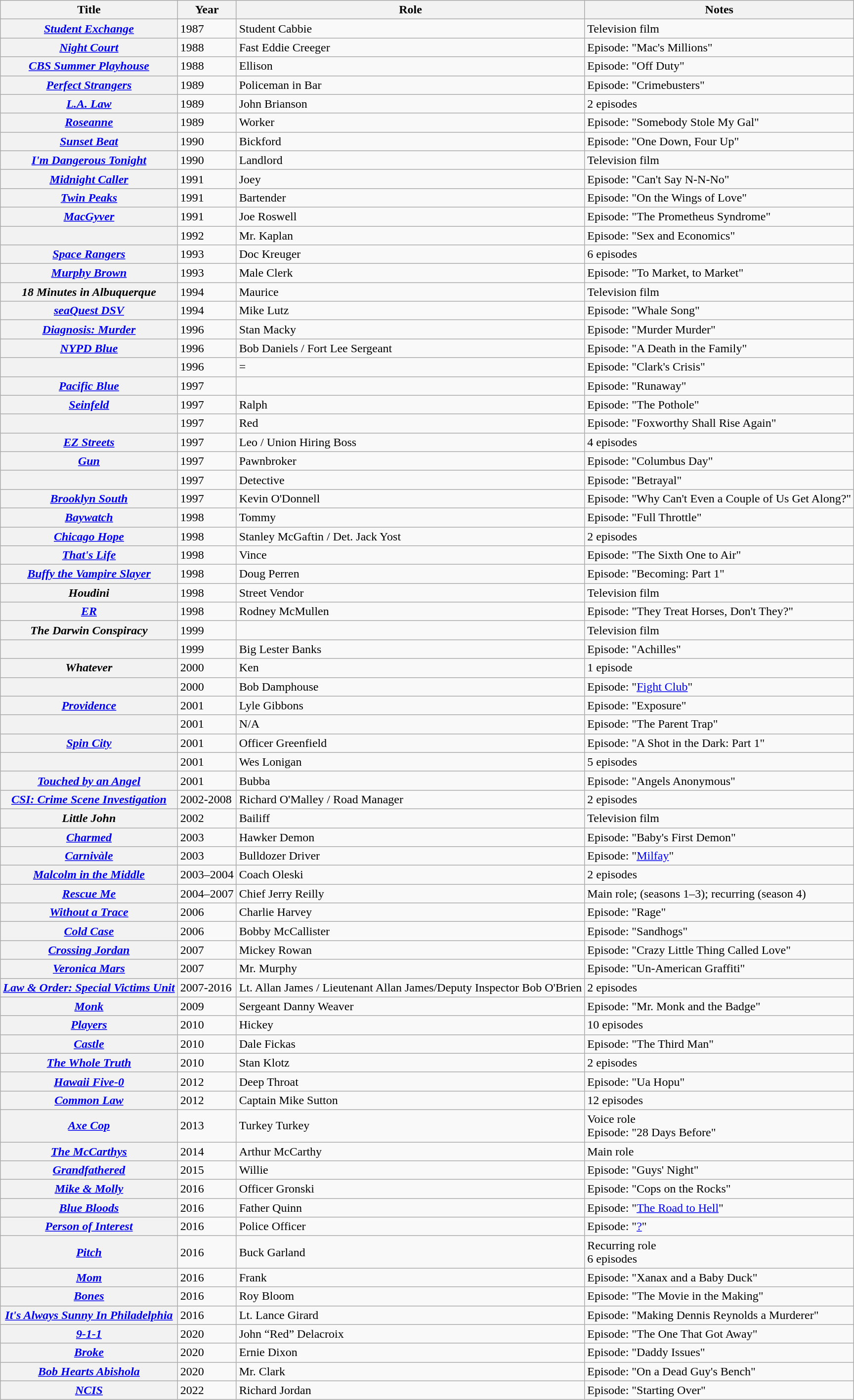<table class="wikitable sortable plainrowheaders unsortable">
<tr>
<th scope="col">Title</th>
<th scope="col">Year</th>
<th scope="col">Role</th>
<th scope="col" class="unsortable">Notes</th>
</tr>
<tr>
<th scope="row"><em><a href='#'>Student Exchange</a></em></th>
<td>1987</td>
<td>Student Cabbie</td>
<td>Television film</td>
</tr>
<tr>
<th scope="row"><em><a href='#'>Night Court</a></em></th>
<td>1988</td>
<td>Fast Eddie Creeger</td>
<td>Episode: "Mac's Millions"</td>
</tr>
<tr>
<th scope="row"><em><a href='#'>CBS Summer Playhouse</a></em></th>
<td>1988</td>
<td>Ellison</td>
<td>Episode: "Off Duty"</td>
</tr>
<tr>
<th scope="row"><em><a href='#'>Perfect Strangers</a></em></th>
<td>1989</td>
<td>Policeman in Bar</td>
<td>Episode: "Crimebusters"</td>
</tr>
<tr>
<th scope="row"><em><a href='#'>L.A. Law</a></em></th>
<td>1989</td>
<td>John Brianson</td>
<td>2 episodes</td>
</tr>
<tr>
<th scope="row"><em><a href='#'>Roseanne</a></em></th>
<td>1989</td>
<td>Worker</td>
<td>Episode: "Somebody Stole My Gal"</td>
</tr>
<tr>
<th scope="row"><em><a href='#'>Sunset Beat</a></em></th>
<td>1990</td>
<td>Bickford</td>
<td>Episode: "One Down, Four Up"</td>
</tr>
<tr>
<th scope="row"><em><a href='#'>I'm Dangerous Tonight</a></em></th>
<td>1990</td>
<td>Landlord</td>
<td>Television film</td>
</tr>
<tr>
<th scope="row"><em><a href='#'>Midnight Caller</a></em></th>
<td>1991</td>
<td>Joey</td>
<td>Episode: "Can't Say N-N-No"</td>
</tr>
<tr>
<th scope="row"><em><a href='#'>Twin Peaks</a></em></th>
<td>1991</td>
<td>Bartender</td>
<td>Episode: "On the Wings of Love"</td>
</tr>
<tr>
<th scope="row"><em><a href='#'>MacGyver</a></em></th>
<td>1991</td>
<td>Joe Roswell</td>
<td>Episode: "The Prometheus Syndrome"</td>
</tr>
<tr>
<th scope="row"><em></em></th>
<td>1992</td>
<td>Mr. Kaplan</td>
<td>Episode: "Sex and Economics"</td>
</tr>
<tr>
<th scope="row"><em><a href='#'>Space Rangers</a></em></th>
<td>1993</td>
<td>Doc Kreuger</td>
<td>6 episodes</td>
</tr>
<tr>
<th scope="row"><em><a href='#'>Murphy Brown</a></em></th>
<td>1993</td>
<td>Male Clerk</td>
<td>Episode: "To Market, to Market"</td>
</tr>
<tr>
<th scope="row"><em>18 Minutes in Albuquerque</em></th>
<td>1994</td>
<td>Maurice</td>
<td>Television film</td>
</tr>
<tr>
<th scope="row"><em><a href='#'>seaQuest DSV</a></em></th>
<td>1994</td>
<td>Mike Lutz</td>
<td>Episode: "Whale Song"</td>
</tr>
<tr>
<th scope="row"><em><a href='#'>Diagnosis: Murder</a></em></th>
<td>1996</td>
<td>Stan Macky</td>
<td>Episode: "Murder Murder"</td>
</tr>
<tr>
<th scope="row"><em><a href='#'>NYPD Blue</a></em></th>
<td>1996</td>
<td>Bob Daniels / Fort Lee Sergeant</td>
<td>Episode: "A Death in the Family"</td>
</tr>
<tr>
<th scope="row"><em></em></th>
<td>1996</td>
<td>= </td>
<td>Episode: "Clark's Crisis"</td>
</tr>
<tr>
<th scope="row"><em><a href='#'>Pacific Blue</a></em></th>
<td>1997</td>
<td></td>
<td>Episode: "Runaway"</td>
</tr>
<tr>
<th scope="row"><em><a href='#'>Seinfeld</a></em></th>
<td>1997</td>
<td>Ralph</td>
<td>Episode: "The Pothole"</td>
</tr>
<tr>
<th scope="row"><em></em></th>
<td>1997</td>
<td>Red</td>
<td>Episode: "Foxworthy Shall Rise Again"</td>
</tr>
<tr>
<th scope="row"><em><a href='#'>EZ Streets</a></em></th>
<td>1997</td>
<td>Leo / Union Hiring Boss</td>
<td>4 episodes</td>
</tr>
<tr>
<th scope="row"><em><a href='#'>Gun</a></em></th>
<td>1997</td>
<td>Pawnbroker</td>
<td>Episode: "Columbus Day"</td>
</tr>
<tr>
<th scope="row"><em></em></th>
<td>1997</td>
<td>Detective</td>
<td>Episode: "Betrayal"</td>
</tr>
<tr>
<th scope="row"><em><a href='#'>Brooklyn South</a></em></th>
<td>1997</td>
<td>Kevin O'Donnell</td>
<td>Episode: "Why Can't Even a Couple of Us Get Along?"</td>
</tr>
<tr>
<th scope="row"><em><a href='#'>Baywatch</a></em></th>
<td>1998</td>
<td>Tommy</td>
<td>Episode: "Full Throttle"</td>
</tr>
<tr>
<th scope="row"><em><a href='#'>Chicago Hope</a></em></th>
<td>1998</td>
<td>Stanley McGaftin / Det. Jack Yost</td>
<td>2 episodes</td>
</tr>
<tr>
<th scope="row"><em><a href='#'>That's Life</a></em></th>
<td>1998</td>
<td>Vince</td>
<td>Episode: "The Sixth One to Air"</td>
</tr>
<tr>
<th scope="row"><em><a href='#'>Buffy the Vampire Slayer</a></em></th>
<td>1998</td>
<td>Doug Perren</td>
<td>Episode: "Becoming: Part 1"</td>
</tr>
<tr>
<th scope="row"><em>Houdini</em></th>
<td>1998</td>
<td>Street Vendor</td>
<td>Television film</td>
</tr>
<tr>
<th scope="row"><em><a href='#'>ER</a></em></th>
<td>1998</td>
<td>Rodney McMullen</td>
<td>Episode: "They Treat Horses, Don't They?"</td>
</tr>
<tr>
<th scope="row"><em>The Darwin Conspiracy</em></th>
<td>1999</td>
<td></td>
<td>Television film</td>
</tr>
<tr>
<th scope="row"><em></em></th>
<td>1999</td>
<td>Big Lester Banks</td>
<td>Episode: "Achilles"</td>
</tr>
<tr>
<th scope="row"><em>Whatever</em></th>
<td>2000</td>
<td>Ken</td>
<td>1 episode</td>
</tr>
<tr>
<th scope="row"><em></em></th>
<td>2000</td>
<td>Bob Damphouse</td>
<td>Episode: "<a href='#'>Fight Club</a>"</td>
</tr>
<tr>
<th scope="row"><em><a href='#'>Providence</a></em></th>
<td>2001</td>
<td>Lyle Gibbons</td>
<td>Episode: "Exposure"</td>
</tr>
<tr>
<th scope="row"><em></em></th>
<td>2001</td>
<td>N/A</td>
<td>Episode: "The Parent Trap"</td>
</tr>
<tr>
<th scope="row"><em><a href='#'>Spin City</a></em></th>
<td>2001</td>
<td>Officer Greenfield</td>
<td>Episode: "A Shot in the Dark: Part 1"</td>
</tr>
<tr>
<th scope="row"><em></em></th>
<td>2001</td>
<td>Wes Lonigan</td>
<td>5 episodes</td>
</tr>
<tr>
<th scope="row"><em><a href='#'>Touched by an Angel</a></em></th>
<td>2001</td>
<td>Bubba</td>
<td>Episode: "Angels Anonymous"</td>
</tr>
<tr>
<th scope="row"><em><a href='#'>CSI: Crime Scene Investigation</a></em></th>
<td>2002-2008</td>
<td>Richard O'Malley / Road Manager</td>
<td>2 episodes</td>
</tr>
<tr>
<th scope="row"><em>Little John</em></th>
<td>2002</td>
<td>Bailiff</td>
<td>Television film</td>
</tr>
<tr>
<th scope="row"><em><a href='#'>Charmed</a></em></th>
<td>2003</td>
<td>Hawker Demon</td>
<td>Episode: "Baby's First Demon"</td>
</tr>
<tr>
<th scope="row"><em><a href='#'>Carnivàle</a></em></th>
<td>2003</td>
<td>Bulldozer Driver</td>
<td>Episode: "<a href='#'>Milfay</a>"</td>
</tr>
<tr>
<th scope="row"><em><a href='#'>Malcolm in the Middle</a></em></th>
<td>2003–2004</td>
<td>Coach Oleski</td>
<td>2 episodes</td>
</tr>
<tr>
<th scope="row"><em><a href='#'>Rescue Me</a></em></th>
<td>2004–2007</td>
<td>Chief Jerry Reilly</td>
<td>Main role; (seasons 1–3); recurring (season 4)</td>
</tr>
<tr>
<th scope="row"><em><a href='#'>Without a Trace</a></em></th>
<td>2006</td>
<td>Charlie Harvey</td>
<td>Episode: "Rage"</td>
</tr>
<tr>
<th scope="row"><em><a href='#'>Cold Case</a></em></th>
<td>2006</td>
<td>Bobby McCallister</td>
<td>Episode: "Sandhogs"</td>
</tr>
<tr>
<th scope="row"><em><a href='#'>Crossing Jordan</a></em></th>
<td>2007</td>
<td>Mickey Rowan</td>
<td>Episode: "Crazy Little Thing Called Love"</td>
</tr>
<tr>
<th scope="row"><em><a href='#'>Veronica Mars</a></em></th>
<td>2007</td>
<td>Mr. Murphy</td>
<td>Episode: "Un-American Graffiti"</td>
</tr>
<tr>
<th scope="row"><em><a href='#'>Law & Order: Special Victims Unit</a></em></th>
<td>2007-2016</td>
<td>Lt. Allan James / Lieutenant Allan James/Deputy Inspector Bob O'Brien</td>
<td>2 episodes</td>
</tr>
<tr>
<th scope="row"><em><a href='#'>Monk</a></em></th>
<td>2009</td>
<td>Sergeant Danny Weaver</td>
<td>Episode: "Mr. Monk and the Badge"</td>
</tr>
<tr>
<th scope="row"><em><a href='#'>Players</a></em></th>
<td>2010</td>
<td>Hickey</td>
<td>10 episodes</td>
</tr>
<tr>
<th scope="row"><em><a href='#'>Castle</a></em></th>
<td>2010</td>
<td>Dale Fickas</td>
<td>Episode: "The Third Man"</td>
</tr>
<tr>
<th scope="row"><em><a href='#'>The Whole Truth</a></em></th>
<td>2010</td>
<td>Stan Klotz</td>
<td>2 episodes</td>
</tr>
<tr>
<th scope="row"><em><a href='#'>Hawaii Five-0</a></em></th>
<td>2012</td>
<td>Deep Throat</td>
<td>Episode: "Ua Hopu"</td>
</tr>
<tr>
<th scope="row"><em><a href='#'>Common Law</a></em></th>
<td>2012</td>
<td>Captain Mike Sutton</td>
<td>12 episodes</td>
</tr>
<tr>
<th scope="row"><em><a href='#'>Axe Cop</a></em></th>
<td>2013</td>
<td>Turkey Turkey</td>
<td>Voice role<br>Episode: "28 Days Before"</td>
</tr>
<tr>
<th scope="row"><em><a href='#'>The McCarthys</a></em></th>
<td>2014</td>
<td>Arthur McCarthy</td>
<td>Main role</td>
</tr>
<tr>
<th scope="row"><em><a href='#'>Grandfathered</a></em></th>
<td>2015</td>
<td>Willie</td>
<td>Episode: "Guys' Night"</td>
</tr>
<tr>
<th scope="row"><em><a href='#'>Mike & Molly</a></em></th>
<td>2016</td>
<td>Officer Gronski</td>
<td>Episode: "Cops on the Rocks"</td>
</tr>
<tr>
<th scope="row"><em><a href='#'>Blue Bloods</a></em></th>
<td>2016</td>
<td>Father Quinn</td>
<td>Episode: "<a href='#'>The Road to Hell</a>"</td>
</tr>
<tr>
<th scope="row"><em><a href='#'>Person of Interest</a></em></th>
<td>2016</td>
<td>Police Officer</td>
<td>Episode: "<a href='#'>?</a>"</td>
</tr>
<tr>
<th scope="row"><em><a href='#'>Pitch</a></em></th>
<td>2016</td>
<td>Buck Garland</td>
<td>Recurring role<br>6 episodes</td>
</tr>
<tr>
<th scope="row"><em><a href='#'>Mom</a></em></th>
<td>2016</td>
<td>Frank</td>
<td>Episode: "Xanax and a Baby Duck"</td>
</tr>
<tr>
<th scope="row"><em><a href='#'>Bones</a></em></th>
<td>2016</td>
<td>Roy Bloom</td>
<td>Episode: "The Movie in the Making"</td>
</tr>
<tr>
<th scope="row"><em><a href='#'>It's Always Sunny In Philadelphia</a></em></th>
<td>2016</td>
<td>Lt. Lance Girard</td>
<td>Episode: "Making Dennis Reynolds a Murderer"</td>
</tr>
<tr>
<th scope="row"><em><a href='#'>9-1-1</a></em></th>
<td>2020</td>
<td>John “Red” Delacroix</td>
<td>Episode: "The One That Got Away"</td>
</tr>
<tr>
<th scope="row"><em><a href='#'>Broke</a></em></th>
<td>2020</td>
<td>Ernie Dixon</td>
<td>Episode: "Daddy Issues"</td>
</tr>
<tr>
<th scope="row"><em><a href='#'>Bob Hearts Abishola</a></em></th>
<td>2020</td>
<td>Mr. Clark</td>
<td>Episode: "On a Dead Guy's Bench"</td>
</tr>
<tr>
<th scope="row"><em><a href='#'>NCIS</a></em></th>
<td>2022</td>
<td>Richard Jordan</td>
<td>Episode: "Starting Over"</td>
</tr>
</table>
